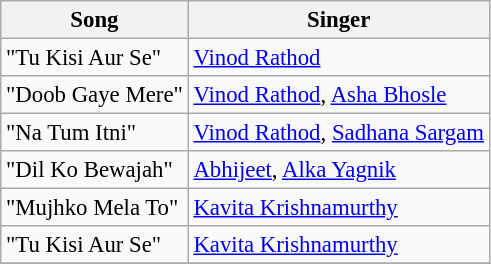<table class="wikitable" style="font-size:95%">
<tr>
<th>Song</th>
<th>Singer</th>
</tr>
<tr>
<td>"Tu Kisi Aur Se"</td>
<td><a href='#'>Vinod Rathod</a></td>
</tr>
<tr>
<td>"Doob Gaye Mere"</td>
<td><a href='#'>Vinod Rathod</a>, <a href='#'>Asha Bhosle</a></td>
</tr>
<tr>
<td>"Na Tum Itni"</td>
<td><a href='#'>Vinod Rathod</a>, <a href='#'>Sadhana Sargam</a></td>
</tr>
<tr>
<td>"Dil Ko Bewajah"</td>
<td><a href='#'>Abhijeet</a>, <a href='#'>Alka Yagnik</a></td>
</tr>
<tr>
<td>"Mujhko Mela To"</td>
<td><a href='#'>Kavita Krishnamurthy</a></td>
</tr>
<tr>
<td>"Tu Kisi Aur Se"</td>
<td><a href='#'>Kavita Krishnamurthy</a></td>
</tr>
<tr>
</tr>
</table>
